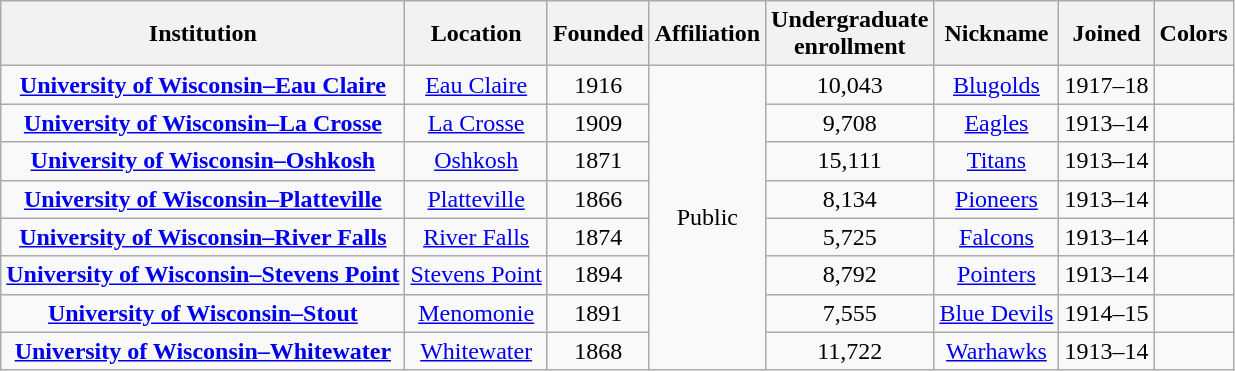<table class="wikitable sortable" style="text-align:center;">
<tr>
<th>Institution</th>
<th>Location</th>
<th>Founded</th>
<th>Affiliation</th>
<th>Undergraduate<br>enrollment</th>
<th>Nickname</th>
<th>Joined</th>
<th>Colors</th>
</tr>
<tr>
<td><strong><a href='#'>University of Wisconsin–Eau Claire</a></strong></td>
<td><a href='#'>Eau Claire</a></td>
<td>1916</td>
<td rowspan="8">Public</td>
<td>10,043</td>
<td><a href='#'>Blugolds</a></td>
<td>1917–18</td>
<td style="text-align:right;"></td>
</tr>
<tr>
<td><strong><a href='#'>University of Wisconsin–La Crosse</a></strong></td>
<td><a href='#'>La Crosse</a></td>
<td>1909</td>
<td>9,708</td>
<td><a href='#'>Eagles</a></td>
<td>1913–14</td>
<td style="text-align:right;"></td>
</tr>
<tr>
<td><strong><a href='#'>University of Wisconsin–Oshkosh</a></strong></td>
<td><a href='#'>Oshkosh</a></td>
<td>1871</td>
<td>15,111</td>
<td><a href='#'>Titans</a></td>
<td>1913–14</td>
<td style="text-align:right;"></td>
</tr>
<tr>
<td><strong><a href='#'>University of Wisconsin–Platteville</a></strong></td>
<td><a href='#'>Platteville</a></td>
<td>1866</td>
<td>8,134</td>
<td><a href='#'>Pioneers</a></td>
<td>1913–14</td>
<td style="text-align:right;"></td>
</tr>
<tr>
<td><strong><a href='#'>University of Wisconsin–River Falls</a></strong></td>
<td><a href='#'>River Falls</a></td>
<td>1874</td>
<td>5,725</td>
<td><a href='#'>Falcons</a></td>
<td>1913–14</td>
<td style="text-align:right;"></td>
</tr>
<tr>
<td><strong><a href='#'>University of Wisconsin–Stevens Point</a></strong></td>
<td><a href='#'>Stevens Point</a></td>
<td>1894</td>
<td>8,792</td>
<td><a href='#'>Pointers</a></td>
<td>1913–14</td>
<td style="text-align:right;"></td>
</tr>
<tr>
<td><strong><a href='#'>University of Wisconsin–Stout</a></strong></td>
<td><a href='#'>Menomonie</a></td>
<td>1891</td>
<td>7,555</td>
<td><a href='#'>Blue Devils</a></td>
<td>1914–15</td>
<td style="text-align:right;"></td>
</tr>
<tr>
<td><strong><a href='#'>University of Wisconsin–Whitewater</a></strong></td>
<td><a href='#'>Whitewater</a></td>
<td>1868</td>
<td>11,722</td>
<td><a href='#'>Warhawks</a></td>
<td>1913–14</td>
<td style="text-align:right;"></td>
</tr>
</table>
